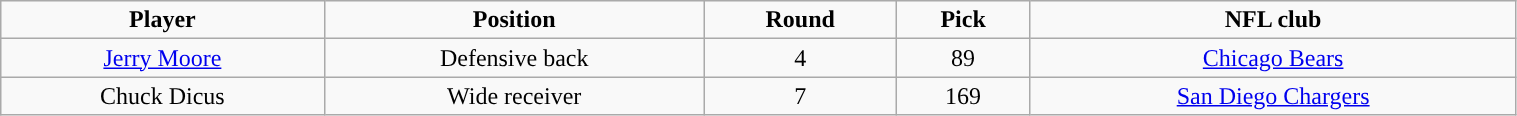<table class="wikitable" width="80%">
<tr align="center">
<td><strong>Player</strong></td>
<td><strong>Position</strong></td>
<td><strong>Round</strong></td>
<td><strong>Pick</strong></td>
<td><strong>NFL club</strong></td>
</tr>
<tr align="center" bgcolor="">
<td><a href='#'>Jerry Moore</a></td>
<td>Defensive back</td>
<td>4</td>
<td>89</td>
<td><a href='#'>Chicago Bears</a></td>
</tr>
<tr align="center" bgcolor="">
<td>Chuck Dicus</td>
<td>Wide receiver</td>
<td>7</td>
<td>169</td>
<td><a href='#'>San Diego Chargers</a></td>
</tr>
</table>
